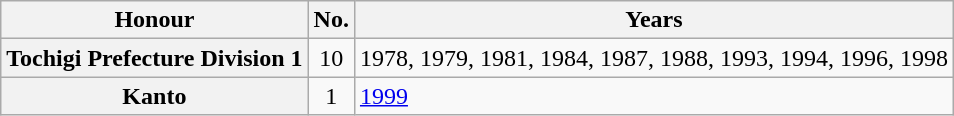<table class="wikitable plainrowheaders">
<tr>
<th scope=col>Honour</th>
<th scope=col>No.</th>
<th scope=col>Years</th>
</tr>
<tr>
<th scope=row>Tochigi Prefecture Division 1</th>
<td align="center">10</td>
<td>1978, 1979, 1981, 1984, 1987, 1988, 1993, 1994, 1996, 1998</td>
</tr>
<tr>
<th scope=row>Kanto</th>
<td align="center">1</td>
<td><a href='#'>1999</a></td>
</tr>
</table>
